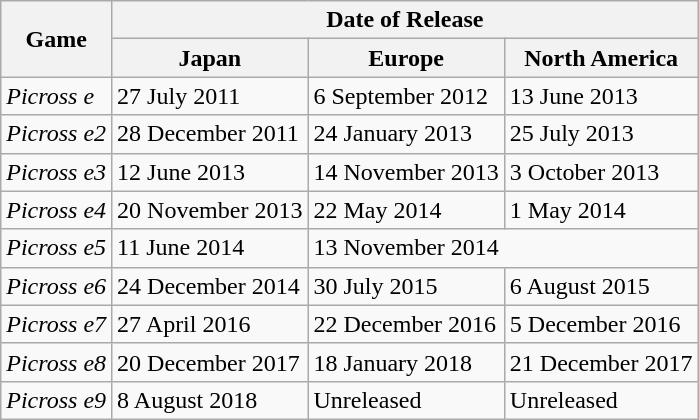<table class="wikitable">
<tr>
<th rowspan="2">Game</th>
<th colspan="3">Date of Release</th>
</tr>
<tr>
<th>Japan</th>
<th>Europe</th>
<th>North America</th>
</tr>
<tr>
<td><em>Picross e</em></td>
<td>27 July 2011</td>
<td>6 September 2012</td>
<td>13 June 2013</td>
</tr>
<tr>
<td><em>Picross e2</em></td>
<td>28 December 2011</td>
<td>24 January 2013</td>
<td>25 July 2013</td>
</tr>
<tr>
<td><em>Picross e3</em></td>
<td>12 June 2013</td>
<td>14 November 2013</td>
<td>3 October 2013</td>
</tr>
<tr>
<td><em>Picross e4</em></td>
<td>20 November 2013</td>
<td>22 May 2014</td>
<td>1 May 2014</td>
</tr>
<tr>
<td><em>Picross e5</em></td>
<td>11 June 2014</td>
<td colspan="2">13 November 2014</td>
</tr>
<tr>
<td><em>Picross e6</em></td>
<td>24 December 2014</td>
<td>30 July 2015</td>
<td>6 August 2015</td>
</tr>
<tr>
<td><em>Picross e7</em></td>
<td>27 April 2016</td>
<td>22 December 2016</td>
<td>5 December 2016</td>
</tr>
<tr>
<td><em>Picross e8</em></td>
<td>20 December 2017</td>
<td>18 January 2018</td>
<td>21 December 2017</td>
</tr>
<tr>
<td><em>Picross e9</em></td>
<td>8 August 2018</td>
<td>Unreleased</td>
<td>Unreleased</td>
</tr>
</table>
